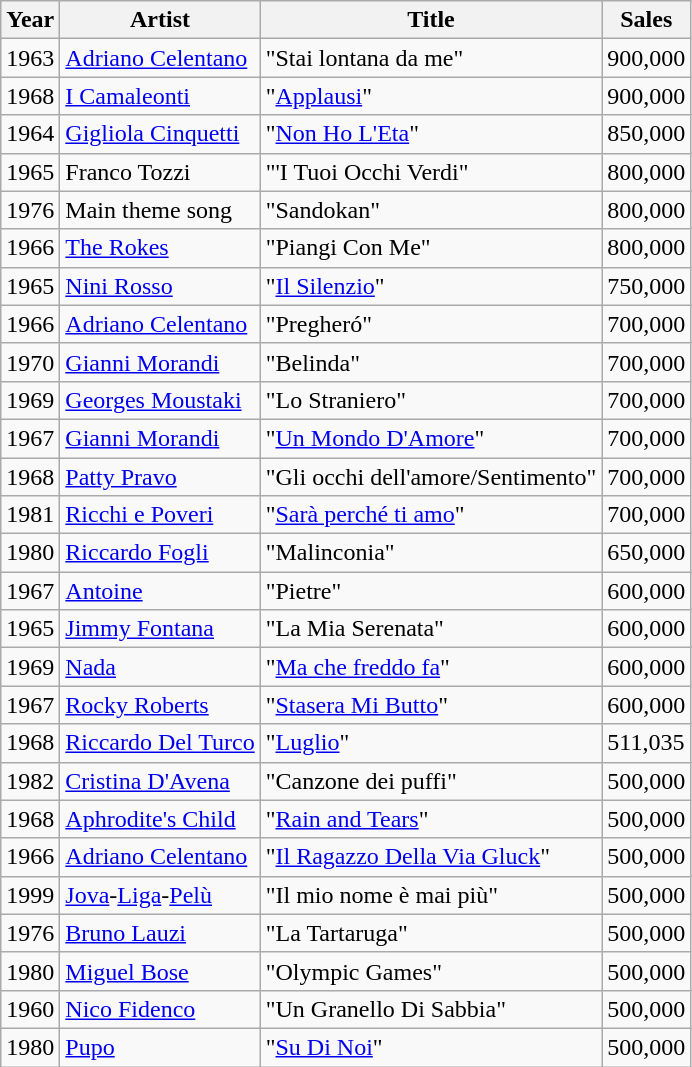<table class="wikitable">
<tr>
<th>Year</th>
<th>Artist</th>
<th>Title</th>
<th>Sales</th>
</tr>
<tr>
<td>1963</td>
<td><a href='#'>Adriano Celentano</a></td>
<td>"Stai lontana da me"</td>
<td>900,000</td>
</tr>
<tr>
<td>1968</td>
<td><a href='#'>I Camaleonti</a></td>
<td>"<a href='#'>Applausi</a>"</td>
<td>900,000</td>
</tr>
<tr>
<td>1964</td>
<td><a href='#'>Gigliola Cinquetti</a></td>
<td>"<a href='#'>Non Ho L'Eta</a>"</td>
<td>850,000</td>
</tr>
<tr>
<td>1965</td>
<td>Franco Tozzi</td>
<td>"'I Tuoi Occhi Verdi"</td>
<td>800,000</td>
</tr>
<tr>
<td>1976</td>
<td>Main theme song</td>
<td>"Sandokan"</td>
<td>800,000</td>
</tr>
<tr>
<td>1966</td>
<td><a href='#'>The Rokes</a></td>
<td>"Piangi Con Me"</td>
<td>800,000</td>
</tr>
<tr>
<td>1965</td>
<td><a href='#'>Nini Rosso</a></td>
<td>"<a href='#'>Il Silenzio</a>"</td>
<td>750,000</td>
</tr>
<tr>
<td>1966</td>
<td><a href='#'>Adriano Celentano</a></td>
<td>"Pregheró"</td>
<td>700,000</td>
</tr>
<tr>
<td>1970</td>
<td><a href='#'>Gianni Morandi</a></td>
<td>"Belinda"</td>
<td>700,000</td>
</tr>
<tr>
<td>1969</td>
<td><a href='#'>Georges Moustaki</a></td>
<td>"Lo Straniero"</td>
<td>700,000</td>
</tr>
<tr>
<td>1967</td>
<td><a href='#'>Gianni Morandi</a></td>
<td>"<a href='#'>Un Mondo D'Amore</a>"</td>
<td>700,000</td>
</tr>
<tr>
<td>1968</td>
<td><a href='#'>Patty Pravo</a></td>
<td>"Gli occhi dell'amore/Sentimento"</td>
<td>700,000</td>
</tr>
<tr>
<td>1981</td>
<td><a href='#'>Ricchi e Poveri</a></td>
<td>"<a href='#'>Sarà perché ti amo</a>"</td>
<td>700,000</td>
</tr>
<tr>
<td>1980</td>
<td><a href='#'>Riccardo Fogli</a></td>
<td>"Malinconia"</td>
<td>650,000</td>
</tr>
<tr>
<td>1967</td>
<td><a href='#'>Antoine</a></td>
<td>"Pietre"</td>
<td>600,000</td>
</tr>
<tr>
<td>1965</td>
<td><a href='#'>Jimmy Fontana</a></td>
<td>"La Mia Serenata"</td>
<td>600,000</td>
</tr>
<tr>
<td>1969</td>
<td><a href='#'>Nada</a></td>
<td>"<a href='#'>Ma che freddo fa</a>"</td>
<td>600,000</td>
</tr>
<tr>
<td>1967</td>
<td><a href='#'>Rocky Roberts</a></td>
<td>"<a href='#'>Stasera Mi Butto</a>"</td>
<td>600,000</td>
</tr>
<tr>
<td>1968</td>
<td><a href='#'>Riccardo Del Turco</a></td>
<td>"<a href='#'>Luglio</a>"</td>
<td>511,035</td>
</tr>
<tr>
<td>1982</td>
<td><a href='#'>Cristina D'Avena</a></td>
<td>"Canzone dei puffi"</td>
<td>500,000</td>
</tr>
<tr>
<td>1968</td>
<td><a href='#'>Aphrodite's Child</a></td>
<td>"<a href='#'>Rain and Tears</a>"</td>
<td>500,000</td>
</tr>
<tr>
<td>1966</td>
<td><a href='#'>Adriano Celentano</a></td>
<td>"<a href='#'>Il Ragazzo Della Via Gluck</a>"</td>
<td>500,000</td>
</tr>
<tr>
<td>1999</td>
<td><a href='#'>Jova</a>-<a href='#'>Liga</a>-<a href='#'>Pelù</a></td>
<td>"Il mio nome è mai più"</td>
<td>500,000</td>
</tr>
<tr>
<td>1976</td>
<td><a href='#'>Bruno Lauzi</a></td>
<td>"La Tartaruga"</td>
<td>500,000</td>
</tr>
<tr>
<td>1980</td>
<td><a href='#'>Miguel Bose</a></td>
<td>"Olympic Games"</td>
<td>500,000</td>
</tr>
<tr>
<td>1960</td>
<td><a href='#'>Nico Fidenco</a></td>
<td>"Un Granello Di Sabbia"</td>
<td>500,000</td>
</tr>
<tr>
<td>1980</td>
<td><a href='#'>Pupo</a></td>
<td>"<a href='#'>Su Di Noi</a>"</td>
<td>500,000</td>
</tr>
</table>
